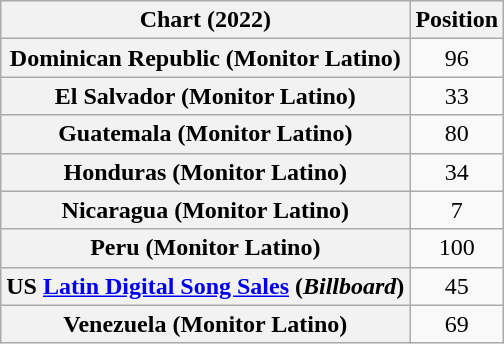<table class="wikitable sortable plainrowheaders" style="text-align:center">
<tr>
<th scope="col">Chart (2022)</th>
<th scope="col">Position</th>
</tr>
<tr>
<th scope="row">Dominican Republic (Monitor Latino)</th>
<td>96</td>
</tr>
<tr>
<th scope="row">El Salvador (Monitor Latino)</th>
<td>33</td>
</tr>
<tr>
<th scope="row">Guatemala (Monitor Latino)</th>
<td>80</td>
</tr>
<tr>
<th scope="row">Honduras (Monitor Latino)</th>
<td>34</td>
</tr>
<tr>
<th scope="row">Nicaragua (Monitor Latino)</th>
<td>7</td>
</tr>
<tr>
<th scope="row">Peru (Monitor Latino)</th>
<td>100</td>
</tr>
<tr>
<th scope="row">US <a href='#'>Latin Digital Song Sales</a> (<em>Billboard</em>)</th>
<td>45</td>
</tr>
<tr>
<th scope="row">Venezuela (Monitor Latino)</th>
<td>69</td>
</tr>
</table>
